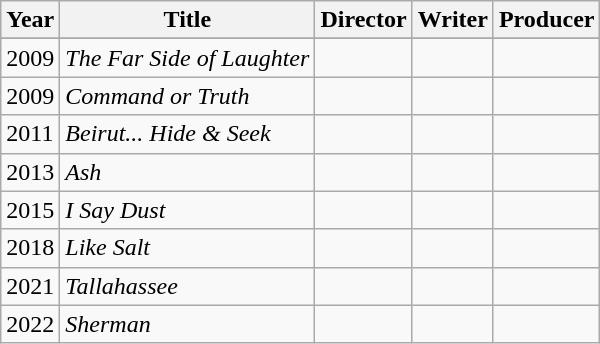<table class="wikitable sortable" style="text-align:left">
<tr>
<th>Year</th>
<th>Title</th>
<th>Director</th>
<th>Writer</th>
<th>Producer</th>
</tr>
<tr>
</tr>
<tr>
<td>2009</td>
<td><em>The Far Side of Laughter</em></td>
<td></td>
<td></td>
<td></td>
</tr>
<tr>
<td>2009</td>
<td><em>Command or Truth</em></td>
<td></td>
<td></td>
<td></td>
</tr>
<tr>
<td>2011</td>
<td><em>Beirut... Hide & Seek</em></td>
<td></td>
<td></td>
<td></td>
</tr>
<tr>
<td>2013</td>
<td><em>Ash</em></td>
<td></td>
<td></td>
<td></td>
</tr>
<tr>
<td>2015</td>
<td><em>I Say Dust</em></td>
<td></td>
<td></td>
<td></td>
</tr>
<tr>
<td>2018</td>
<td><em>Like Salt</em></td>
<td></td>
<td></td>
<td></td>
</tr>
<tr>
<td>2021</td>
<td><em>Tallahassee</em></td>
<td></td>
<td></td>
<td></td>
</tr>
<tr>
<td>2022</td>
<td><em>Sherman</em></td>
<td></td>
<td></td>
<td></td>
</tr>
</table>
